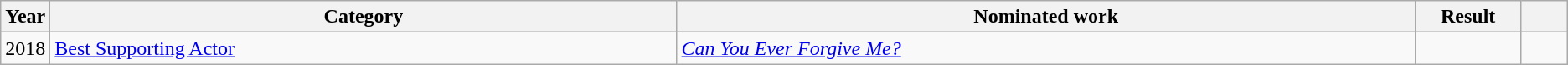<table class=wikitable>
<tr>
<th scope="col" style="width:1em;">Year</th>
<th scope="col" style="width:33em;">Category</th>
<th scope="col" style="width:39em;">Nominated work</th>
<th scope="col" style="width:5em;">Result</th>
<th scope="col" style="width:2em;"></th>
</tr>
<tr>
<td>2018</td>
<td><a href='#'>Best Supporting Actor</a></td>
<td><em><a href='#'>Can You Ever Forgive Me?</a></em></td>
<td></td>
<td style="text-align:center;"></td>
</tr>
</table>
